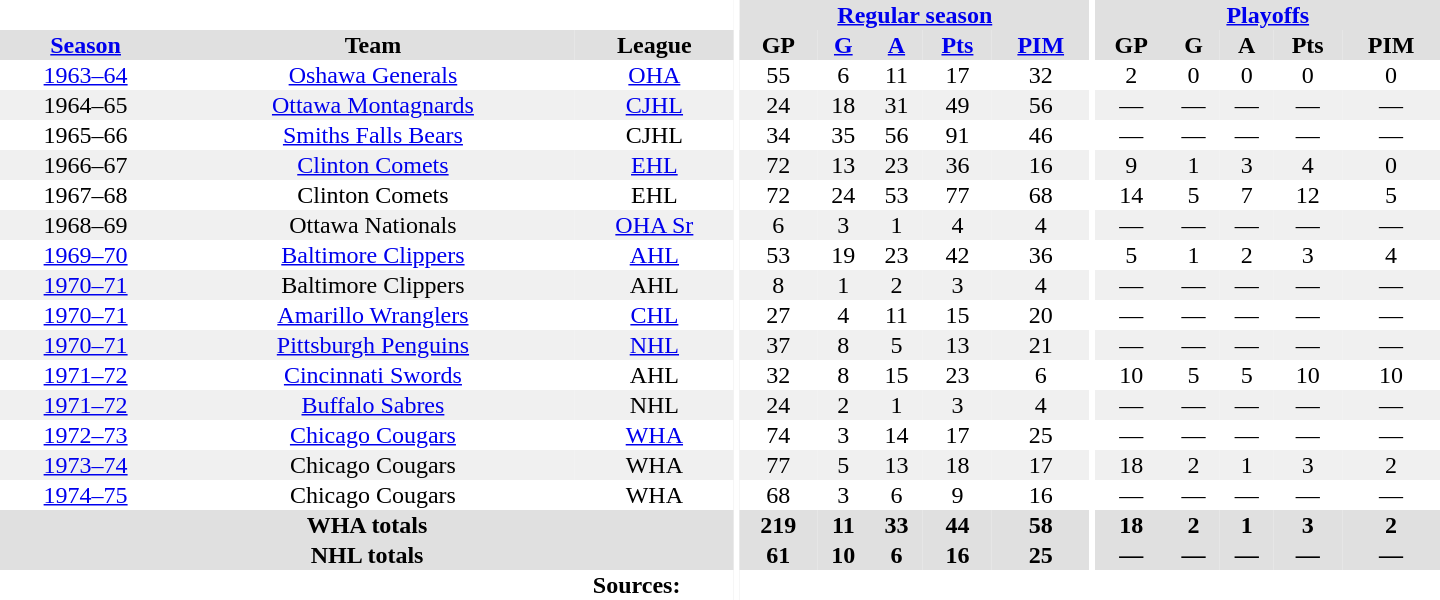<table border="0" cellpadding="1" cellspacing="0" style="text-align:center; width:60em">
<tr bgcolor="#e0e0e0">
<th colspan="3" bgcolor="#ffffff"></th>
<th rowspan="100" bgcolor="#ffffff"></th>
<th colspan="5"><a href='#'>Regular season</a></th>
<th rowspan="100" bgcolor="#ffffff"></th>
<th colspan="5"><a href='#'>Playoffs</a></th>
</tr>
<tr bgcolor="#e0e0e0">
<th><a href='#'>Season</a></th>
<th>Team</th>
<th>League</th>
<th>GP</th>
<th><a href='#'>G</a></th>
<th><a href='#'>A</a></th>
<th><a href='#'>Pts</a></th>
<th><a href='#'>PIM</a></th>
<th>GP</th>
<th>G</th>
<th>A</th>
<th>Pts</th>
<th>PIM</th>
</tr>
<tr>
<td><a href='#'>1963–64</a></td>
<td><a href='#'>Oshawa Generals</a></td>
<td><a href='#'>OHA</a></td>
<td>55</td>
<td>6</td>
<td>11</td>
<td>17</td>
<td>32</td>
<td>2</td>
<td>0</td>
<td>0</td>
<td>0</td>
<td>0</td>
</tr>
<tr bgcolor="#f0f0f0">
<td>1964–65</td>
<td><a href='#'>Ottawa Montagnards</a></td>
<td><a href='#'>CJHL</a></td>
<td>24</td>
<td>18</td>
<td>31</td>
<td>49</td>
<td>56</td>
<td>—</td>
<td>—</td>
<td>—</td>
<td>—</td>
<td>—</td>
</tr>
<tr>
<td>1965–66</td>
<td><a href='#'>Smiths Falls Bears</a></td>
<td>CJHL</td>
<td>34</td>
<td>35</td>
<td>56</td>
<td>91</td>
<td>46</td>
<td>—</td>
<td>—</td>
<td>—</td>
<td>—</td>
<td>—</td>
</tr>
<tr bgcolor="#f0f0f0">
<td>1966–67</td>
<td><a href='#'>Clinton Comets</a></td>
<td><a href='#'>EHL</a></td>
<td>72</td>
<td>13</td>
<td>23</td>
<td>36</td>
<td>16</td>
<td>9</td>
<td>1</td>
<td>3</td>
<td>4</td>
<td>0</td>
</tr>
<tr>
<td>1967–68</td>
<td>Clinton Comets</td>
<td>EHL</td>
<td>72</td>
<td>24</td>
<td>53</td>
<td>77</td>
<td>68</td>
<td>14</td>
<td>5</td>
<td>7</td>
<td>12</td>
<td>5</td>
</tr>
<tr bgcolor="#f0f0f0">
<td>1968–69</td>
<td>Ottawa Nationals</td>
<td><a href='#'>OHA Sr</a></td>
<td>6</td>
<td>3</td>
<td>1</td>
<td>4</td>
<td>4</td>
<td>—</td>
<td>—</td>
<td>—</td>
<td>—</td>
<td>—</td>
</tr>
<tr>
<td><a href='#'>1969–70</a></td>
<td><a href='#'>Baltimore Clippers</a></td>
<td><a href='#'>AHL</a></td>
<td>53</td>
<td>19</td>
<td>23</td>
<td>42</td>
<td>36</td>
<td>5</td>
<td>1</td>
<td>2</td>
<td>3</td>
<td>4</td>
</tr>
<tr bgcolor="#f0f0f0">
<td><a href='#'>1970–71</a></td>
<td>Baltimore Clippers</td>
<td>AHL</td>
<td>8</td>
<td>1</td>
<td>2</td>
<td>3</td>
<td>4</td>
<td>—</td>
<td>—</td>
<td>—</td>
<td>—</td>
<td>—</td>
</tr>
<tr>
<td><a href='#'>1970–71</a></td>
<td><a href='#'>Amarillo Wranglers</a></td>
<td><a href='#'>CHL</a></td>
<td>27</td>
<td>4</td>
<td>11</td>
<td>15</td>
<td>20</td>
<td>—</td>
<td>—</td>
<td>—</td>
<td>—</td>
<td>—</td>
</tr>
<tr bgcolor="#f0f0f0">
<td><a href='#'>1970–71</a></td>
<td><a href='#'>Pittsburgh Penguins</a></td>
<td><a href='#'>NHL</a></td>
<td>37</td>
<td>8</td>
<td>5</td>
<td>13</td>
<td>21</td>
<td>—</td>
<td>—</td>
<td>—</td>
<td>—</td>
<td>—</td>
</tr>
<tr>
<td><a href='#'>1971–72</a></td>
<td><a href='#'>Cincinnati Swords</a></td>
<td>AHL</td>
<td>32</td>
<td>8</td>
<td>15</td>
<td>23</td>
<td>6</td>
<td>10</td>
<td>5</td>
<td>5</td>
<td>10</td>
<td>10</td>
</tr>
<tr bgcolor="#f0f0f0">
<td><a href='#'>1971–72</a></td>
<td><a href='#'>Buffalo Sabres</a></td>
<td>NHL</td>
<td>24</td>
<td>2</td>
<td>1</td>
<td>3</td>
<td>4</td>
<td>—</td>
<td>—</td>
<td>—</td>
<td>—</td>
<td>—</td>
</tr>
<tr>
<td><a href='#'>1972–73</a></td>
<td><a href='#'>Chicago Cougars</a></td>
<td><a href='#'>WHA</a></td>
<td>74</td>
<td>3</td>
<td>14</td>
<td>17</td>
<td>25</td>
<td>—</td>
<td>—</td>
<td>—</td>
<td>—</td>
<td>—</td>
</tr>
<tr bgcolor="#f0f0f0">
<td><a href='#'>1973–74</a></td>
<td>Chicago Cougars</td>
<td>WHA</td>
<td>77</td>
<td>5</td>
<td>13</td>
<td>18</td>
<td>17</td>
<td>18</td>
<td>2</td>
<td>1</td>
<td>3</td>
<td>2</td>
</tr>
<tr>
<td><a href='#'>1974–75</a></td>
<td>Chicago Cougars</td>
<td>WHA</td>
<td>68</td>
<td>3</td>
<td>6</td>
<td>9</td>
<td>16</td>
<td>—</td>
<td>—</td>
<td>—</td>
<td>—</td>
<td>—</td>
</tr>
<tr bgcolor="#e0e0e0">
<th colspan="3">WHA totals</th>
<th>219</th>
<th>11</th>
<th>33</th>
<th>44</th>
<th>58</th>
<th>18</th>
<th>2</th>
<th>1</th>
<th>3</th>
<th>2</th>
</tr>
<tr bgcolor="#e0e0e0">
<th colspan="3">NHL totals</th>
<th>61</th>
<th>10</th>
<th>6</th>
<th>16</th>
<th>25</th>
<th>—</th>
<th>—</th>
<th>—</th>
<th>—</th>
<th>—</th>
</tr>
<tr>
<td colspan="13" style="text-align: center;"><strong>Sources:</strong></td>
</tr>
</table>
